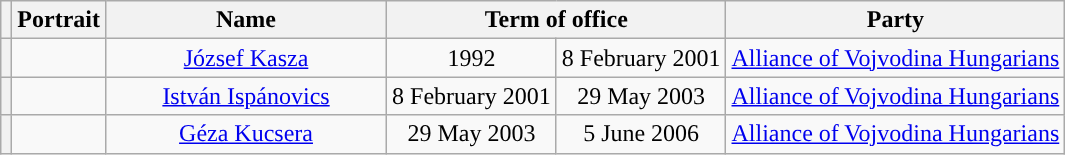<table class="wikitable" style="text-align:center">
<tr>
<th></th>
<th>Portrait</th>
<th width=180>Name<br></th>
<th colspan=2>Term of office</th>
<th>Party</th>
</tr>
<tr>
<th style="background:"></th>
<td></td>
<td><a href='#'>József Kasza</a><br></td>
<td>1992</td>
<td>8 February 2001</td>
<td><a href='#'>Alliance of Vojvodina Hungarians</a></td>
</tr>
<tr>
<th style="background:"></th>
<td></td>
<td><a href='#'>István Ispánovics</a><br></td>
<td>8 February 2001</td>
<td>29 May 2003</td>
<td><a href='#'>Alliance of Vojvodina Hungarians</a></td>
</tr>
<tr>
<th style="background:"></th>
<td></td>
<td><a href='#'>Géza Kucsera</a><br></td>
<td>29 May 2003</td>
<td>5 June 2006</td>
<td><a href='#'>Alliance of Vojvodina Hungarians</a></td>
</tr>
</table>
